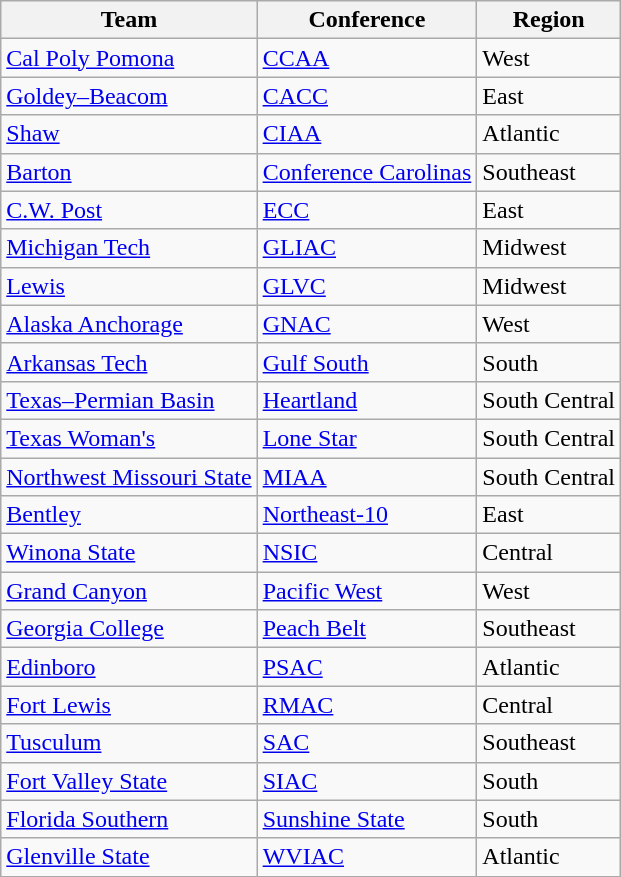<table class="wikitable sortable">
<tr>
<th>Team</th>
<th>Conference</th>
<th>Region</th>
</tr>
<tr>
<td><a href='#'>Cal Poly Pomona</a></td>
<td><a href='#'>CCAA</a></td>
<td>West</td>
</tr>
<tr>
<td><a href='#'>Goldey–Beacom</a></td>
<td><a href='#'>CACC</a></td>
<td>East</td>
</tr>
<tr>
<td><a href='#'>Shaw</a></td>
<td><a href='#'>CIAA</a></td>
<td>Atlantic</td>
</tr>
<tr>
<td><a href='#'>Barton</a></td>
<td><a href='#'>Conference Carolinas</a></td>
<td>Southeast</td>
</tr>
<tr>
<td><a href='#'>C.W. Post</a></td>
<td><a href='#'>ECC</a></td>
<td>East</td>
</tr>
<tr>
<td><a href='#'>Michigan Tech</a></td>
<td><a href='#'>GLIAC</a></td>
<td>Midwest</td>
</tr>
<tr>
<td><a href='#'>Lewis</a></td>
<td><a href='#'>GLVC</a></td>
<td>Midwest</td>
</tr>
<tr>
<td><a href='#'>Alaska Anchorage</a></td>
<td><a href='#'>GNAC</a></td>
<td>West</td>
</tr>
<tr>
<td><a href='#'>Arkansas Tech</a></td>
<td><a href='#'>Gulf South</a></td>
<td>South</td>
</tr>
<tr>
<td><a href='#'>Texas–Permian Basin</a></td>
<td><a href='#'>Heartland</a></td>
<td>South Central</td>
</tr>
<tr>
<td><a href='#'>Texas Woman's</a></td>
<td><a href='#'>Lone Star</a></td>
<td>South Central</td>
</tr>
<tr>
<td><a href='#'>Northwest Missouri State</a></td>
<td><a href='#'>MIAA</a></td>
<td>South Central</td>
</tr>
<tr>
<td><a href='#'>Bentley</a></td>
<td><a href='#'>Northeast-10</a></td>
<td>East</td>
</tr>
<tr>
<td><a href='#'>Winona State</a></td>
<td><a href='#'>NSIC</a></td>
<td>Central</td>
</tr>
<tr>
<td><a href='#'>Grand Canyon</a></td>
<td><a href='#'>Pacific West</a></td>
<td>West</td>
</tr>
<tr>
<td><a href='#'>Georgia College</a></td>
<td><a href='#'>Peach Belt</a></td>
<td>Southeast</td>
</tr>
<tr>
<td><a href='#'>Edinboro</a></td>
<td><a href='#'>PSAC</a></td>
<td>Atlantic</td>
</tr>
<tr>
<td><a href='#'>Fort Lewis</a></td>
<td><a href='#'>RMAC</a></td>
<td>Central</td>
</tr>
<tr>
<td><a href='#'>Tusculum</a></td>
<td><a href='#'>SAC</a></td>
<td>Southeast</td>
</tr>
<tr>
<td><a href='#'>Fort Valley State</a></td>
<td><a href='#'>SIAC</a></td>
<td>South</td>
</tr>
<tr>
<td><a href='#'>Florida Southern</a></td>
<td><a href='#'>Sunshine State</a></td>
<td>South</td>
</tr>
<tr>
<td><a href='#'>Glenville State</a></td>
<td><a href='#'>WVIAC</a></td>
<td>Atlantic</td>
</tr>
</table>
